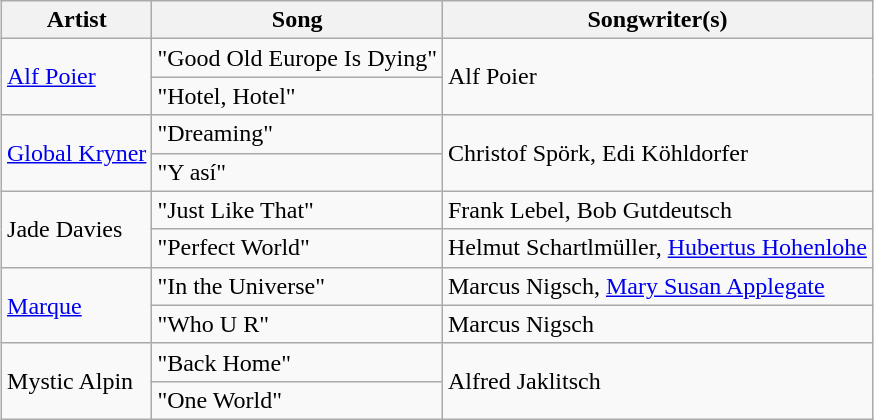<table class="sortable wikitable" style="margin: 1em auto 1em auto; text-align:left;">
<tr>
<th>Artist</th>
<th>Song</th>
<th>Songwriter(s)</th>
</tr>
<tr>
<td rowspan="2"><a href='#'>Alf Poier</a></td>
<td>"Good Old Europe Is Dying"</td>
<td rowspan="2">Alf Poier</td>
</tr>
<tr>
<td>"Hotel, Hotel"</td>
</tr>
<tr>
<td rowspan="2"><a href='#'>Global Kryner</a></td>
<td>"Dreaming"</td>
<td rowspan="2">Christof Spörk, Edi Köhldorfer</td>
</tr>
<tr>
<td>"Y así"</td>
</tr>
<tr>
<td rowspan="2" align="left">Jade Davies</td>
<td>"Just Like That"</td>
<td>Frank Lebel, Bob Gutdeutsch</td>
</tr>
<tr>
<td>"Perfect World"</td>
<td>Helmut Schartlmüller, <a href='#'>Hubertus Hohenlohe</a></td>
</tr>
<tr>
<td rowspan="2"><a href='#'>Marque</a></td>
<td>"In the Universe"</td>
<td>Marcus Nigsch, <a href='#'>Mary Susan Applegate</a></td>
</tr>
<tr>
<td>"Who U R"</td>
<td>Marcus Nigsch</td>
</tr>
<tr>
<td rowspan="2">Mystic Alpin</td>
<td>"Back Home"</td>
<td rowspan="2">Alfred Jaklitsch</td>
</tr>
<tr>
<td>"One World"</td>
</tr>
</table>
